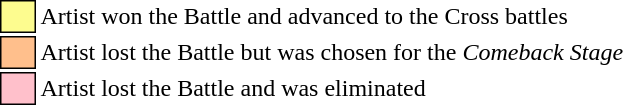<table class="toccolours" style="font-size: 100%">
<tr>
<td style="background:#fdfc8f; border:1px solid black">     </td>
<td>Artist won the Battle and advanced to the Cross battles</td>
</tr>
<tr>
<td style="background:#FFBF8C; border:1px solid black">     </td>
<td>Artist lost the Battle but was chosen for the <em>Comeback Stage</em></td>
</tr>
<tr>
<td style="background:pink; border:1px solid black">     </td>
<td>Artist lost the Battle and was eliminated</td>
</tr>
</table>
